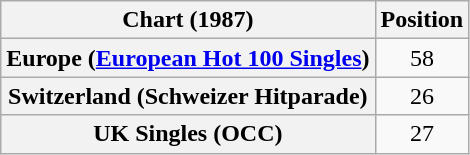<table class="wikitable sortable plainrowheaders" style="text-align:center">
<tr>
<th>Chart (1987)</th>
<th>Position</th>
</tr>
<tr>
<th scope="row">Europe (<a href='#'>European Hot 100 Singles</a>)</th>
<td>58</td>
</tr>
<tr>
<th scope="row">Switzerland (Schweizer Hitparade)</th>
<td>26</td>
</tr>
<tr>
<th scope="row">UK Singles (OCC)</th>
<td>27</td>
</tr>
</table>
